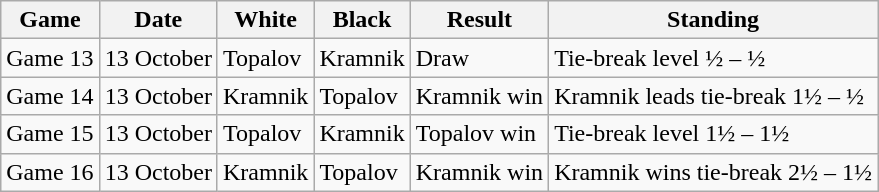<table class="wikitable">
<tr>
<th>Game</th>
<th>Date</th>
<th>White</th>
<th>Black</th>
<th>Result</th>
<th>Standing</th>
</tr>
<tr>
<td>Game 13</td>
<td>13 October</td>
<td>Topalov</td>
<td>Kramnik</td>
<td>Draw</td>
<td>Tie-break level ½ – ½</td>
</tr>
<tr>
<td>Game 14</td>
<td>13 October</td>
<td>Kramnik</td>
<td>Topalov</td>
<td>Kramnik win</td>
<td>Kramnik leads tie-break 1½ – ½</td>
</tr>
<tr>
<td>Game 15</td>
<td>13 October</td>
<td>Topalov</td>
<td>Kramnik</td>
<td>Topalov win</td>
<td>Tie-break level 1½ – 1½</td>
</tr>
<tr>
<td>Game 16</td>
<td>13 October</td>
<td>Kramnik</td>
<td>Topalov</td>
<td>Kramnik win</td>
<td>Kramnik wins tie-break 2½ – 1½</td>
</tr>
</table>
